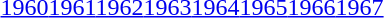<table id="toc" class="toc" summary="Contents">
<tr>
<th></th>
</tr>
<tr>
<td align="center"><a href='#'>1960</a><a href='#'>1961</a><a href='#'>1962</a><a href='#'>1963</a><a href='#'>1964</a><a href='#'>1965</a><a href='#'>1966</a><a href='#'>1967</a></td>
</tr>
</table>
